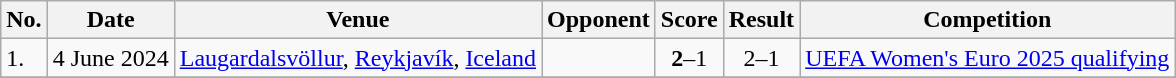<table class="wikitable">
<tr>
<th>No.</th>
<th>Date</th>
<th>Venue</th>
<th>Opponent</th>
<th>Score</th>
<th>Result</th>
<th>Competition</th>
</tr>
<tr>
<td>1.</td>
<td>4 June 2024</td>
<td><a href='#'>Laugardalsvöllur</a>, <a href='#'>Reykjavík</a>, <a href='#'>Iceland</a></td>
<td></td>
<td align=center><strong>2</strong>–1</td>
<td align=center>2–1</td>
<td><a href='#'>UEFA Women's Euro 2025 qualifying</a></td>
</tr>
<tr>
</tr>
</table>
